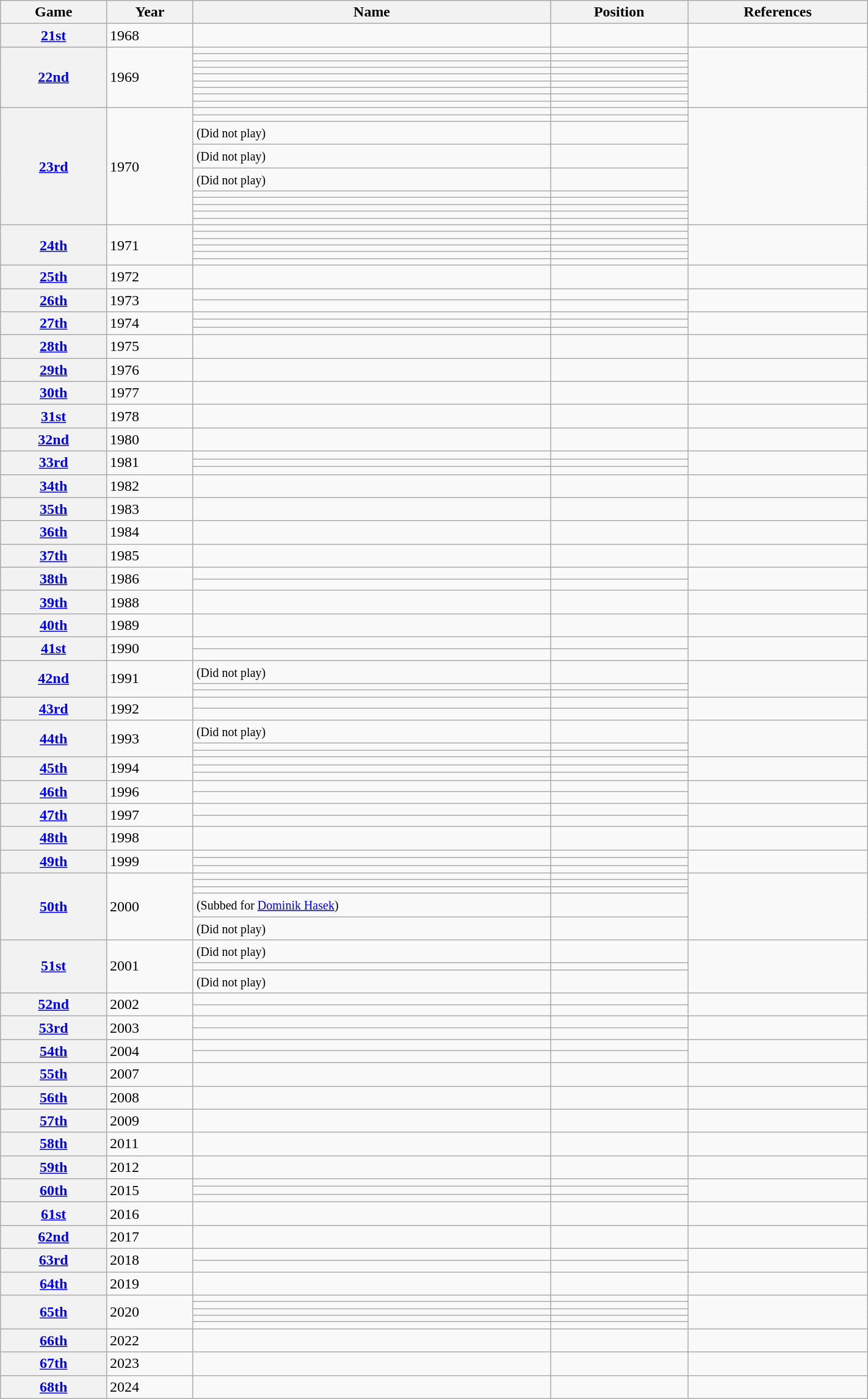<table class="wikitable sortable" width="75%">
<tr>
<th scope="col">Game</th>
<th scope="col">Year</th>
<th scope="col">Name</th>
<th scope="col">Position</th>
<th scope="col" class="unsortable">References</th>
</tr>
<tr>
<th scope="row"><a href='#'>21st</a></th>
<td>1968</td>
<td></td>
<td></td>
<td></td>
</tr>
<tr>
<th scope="row" rowspan="9"><a href='#'>22nd</a></th>
<td rowspan="9">1969</td>
<td></td>
<td></td>
<td rowspan="9"></td>
</tr>
<tr>
<td></td>
<td></td>
</tr>
<tr>
<td></td>
<td></td>
</tr>
<tr>
<td></td>
<td></td>
</tr>
<tr>
<td></td>
<td></td>
</tr>
<tr>
<td></td>
<td></td>
</tr>
<tr>
<td></td>
<td></td>
</tr>
<tr>
<td></td>
<td></td>
</tr>
<tr>
<td></td>
<td></td>
</tr>
<tr>
<th scope="row" rowspan="10"><a href='#'>23rd</a></th>
<td rowspan="10">1970</td>
<td></td>
<td></td>
<td rowspan="10"></td>
</tr>
<tr>
<td></td>
<td></td>
</tr>
<tr>
<td> <small>(Did not play)</small></td>
<td></td>
</tr>
<tr>
<td> <small>(Did not play)</small></td>
<td></td>
</tr>
<tr>
<td> <small>(Did not play)</small></td>
<td></td>
</tr>
<tr>
<td></td>
<td></td>
</tr>
<tr>
<td></td>
<td></td>
</tr>
<tr>
<td></td>
<td></td>
</tr>
<tr>
<td></td>
<td></td>
</tr>
<tr>
<td></td>
<td></td>
</tr>
<tr>
<th scope="row" rowspan="6"><a href='#'>24th</a></th>
<td rowspan="6">1971</td>
<td></td>
<td></td>
<td rowspan="6"></td>
</tr>
<tr>
<td></td>
<td></td>
</tr>
<tr>
<td></td>
<td></td>
</tr>
<tr>
<td></td>
<td></td>
</tr>
<tr>
<td></td>
<td></td>
</tr>
<tr>
<td></td>
<td></td>
</tr>
<tr>
<th scope="row"><a href='#'>25th</a></th>
<td>1972</td>
<td></td>
<td></td>
<td></td>
</tr>
<tr>
<th scope="row" rowspan="2"><a href='#'>26th</a></th>
<td rowspan="2">1973</td>
<td></td>
<td></td>
<td rowspan="2"></td>
</tr>
<tr>
<td></td>
<td></td>
</tr>
<tr>
<th scope="row" rowspan="3"><a href='#'>27th</a></th>
<td rowspan="3">1974</td>
<td></td>
<td></td>
<td rowspan="3"></td>
</tr>
<tr>
<td></td>
<td></td>
</tr>
<tr>
<td></td>
<td></td>
</tr>
<tr>
<th scope="row"><a href='#'>28th</a></th>
<td>1975</td>
<td></td>
<td></td>
<td></td>
</tr>
<tr>
<th scope="row"><a href='#'>29th</a></th>
<td>1976</td>
<td></td>
<td></td>
<td></td>
</tr>
<tr>
<th scope="row"><a href='#'>30th</a></th>
<td>1977</td>
<td></td>
<td></td>
<td></td>
</tr>
<tr>
<th scope="row"><a href='#'>31st</a></th>
<td>1978</td>
<td></td>
<td></td>
<td></td>
</tr>
<tr>
<th scope="row"><a href='#'>32nd</a></th>
<td>1980</td>
<td></td>
<td></td>
<td></td>
</tr>
<tr>
<th scope="row" rowspan="3"><a href='#'>33rd</a></th>
<td rowspan="3">1981</td>
<td></td>
<td></td>
<td rowspan="3"></td>
</tr>
<tr>
<td></td>
<td></td>
</tr>
<tr>
<td></td>
<td></td>
</tr>
<tr>
<th scope="row"><a href='#'>34th</a></th>
<td>1982</td>
<td></td>
<td></td>
<td></td>
</tr>
<tr>
<th scope="row"><a href='#'>35th</a></th>
<td>1983</td>
<td></td>
<td></td>
<td></td>
</tr>
<tr>
<th scope="row"><a href='#'>36th</a></th>
<td>1984</td>
<td></td>
<td></td>
<td></td>
</tr>
<tr>
<th scope="row"><a href='#'>37th</a></th>
<td>1985</td>
<td></td>
<td></td>
<td></td>
</tr>
<tr>
<th scope="row" rowspan="2"><a href='#'>38th</a></th>
<td rowspan="2">1986</td>
<td></td>
<td></td>
<td rowspan="2"></td>
</tr>
<tr>
<td></td>
<td></td>
</tr>
<tr>
<th scope="row"><a href='#'>39th</a></th>
<td>1988</td>
<td></td>
<td></td>
<td></td>
</tr>
<tr>
<th scope="row"><a href='#'>40th</a></th>
<td>1989</td>
<td></td>
<td></td>
<td></td>
</tr>
<tr>
<th scope="row" rowspan="2"><a href='#'>41st</a></th>
<td rowspan="2">1990</td>
<td></td>
<td></td>
<td rowspan="2"></td>
</tr>
<tr>
<td></td>
<td></td>
</tr>
<tr>
<th scope="row" rowspan="3"><a href='#'>42nd</a></th>
<td rowspan="3">1991</td>
<td> <small>(Did not play)</small></td>
<td></td>
<td rowspan="3"></td>
</tr>
<tr>
<td></td>
<td></td>
</tr>
<tr>
<td></td>
<td></td>
</tr>
<tr>
<th scope="row" rowspan="2"><a href='#'>43rd</a></th>
<td rowspan="2">1992</td>
<td></td>
<td></td>
<td rowspan="2"></td>
</tr>
<tr>
<td></td>
<td></td>
</tr>
<tr>
<th scope="row" rowspan="3"><a href='#'>44th</a></th>
<td rowspan="3">1993</td>
<td> <small>(Did not play)</small></td>
<td></td>
<td rowspan="3"></td>
</tr>
<tr>
<td></td>
<td></td>
</tr>
<tr>
<td></td>
<td></td>
</tr>
<tr>
<th scope="row" rowspan="3"><a href='#'>45th</a></th>
<td rowspan="3">1994</td>
<td></td>
<td></td>
<td rowspan="3"></td>
</tr>
<tr>
<td></td>
<td></td>
</tr>
<tr>
<td></td>
<td></td>
</tr>
<tr>
<th scope="row" rowspan="2"><a href='#'>46th</a></th>
<td rowspan="2">1996</td>
<td></td>
<td></td>
<td rowspan="2"></td>
</tr>
<tr>
<td></td>
<td></td>
</tr>
<tr>
<th scope="row" rowspan="2"><a href='#'>47th</a></th>
<td rowspan="2">1997</td>
<td></td>
<td></td>
<td rowspan="2"></td>
</tr>
<tr>
<td></td>
<td></td>
</tr>
<tr>
<th scope="row"><a href='#'>48th</a></th>
<td>1998</td>
<td></td>
<td></td>
<td></td>
</tr>
<tr>
<th scope="row" rowspan="3"><a href='#'>49th</a></th>
<td rowspan="3">1999</td>
<td></td>
<td></td>
<td rowspan="3"></td>
</tr>
<tr>
<td></td>
<td></td>
</tr>
<tr>
<td></td>
<td></td>
</tr>
<tr>
<th scope="row" rowspan="5"><a href='#'>50th</a></th>
<td rowspan="5">2000</td>
<td></td>
<td></td>
<td rowspan="5"></td>
</tr>
<tr>
<td></td>
<td></td>
</tr>
<tr>
<td></td>
<td></td>
</tr>
<tr>
<td> <small>(Subbed for <a href='#'>Dominik Hasek</a>)</small></td>
<td></td>
</tr>
<tr>
<td> <small>(Did not play)</small></td>
<td></td>
</tr>
<tr>
<th scope="row" rowspan="3"><a href='#'>51st</a></th>
<td rowspan="3">2001</td>
<td> <small>(Did not play)</small></td>
<td></td>
<td rowspan="3"></td>
</tr>
<tr>
<td></td>
<td></td>
</tr>
<tr>
<td> <small>(Did not play)</small></td>
<td></td>
</tr>
<tr>
<th scope="row" rowspan="2"><a href='#'>52nd</a></th>
<td rowspan="2">2002</td>
<td></td>
<td></td>
<td rowspan="2"></td>
</tr>
<tr>
<td></td>
<td></td>
</tr>
<tr>
<th scope="row" rowspan="2"><a href='#'>53rd</a></th>
<td rowspan="2">2003</td>
<td></td>
<td></td>
<td rowspan="2"></td>
</tr>
<tr>
<td></td>
<td></td>
</tr>
<tr>
<th scope="row" rowspan="2"><a href='#'>54th</a></th>
<td rowspan="2">2004</td>
<td></td>
<td></td>
<td rowspan="2"></td>
</tr>
<tr>
<td></td>
<td></td>
</tr>
<tr>
<th scope="row"><a href='#'>55th</a></th>
<td>2007</td>
<td></td>
<td></td>
<td></td>
</tr>
<tr>
<th scope="row"><a href='#'>56th</a></th>
<td>2008</td>
<td></td>
<td></td>
<td></td>
</tr>
<tr>
<th scope="row"><a href='#'>57th</a></th>
<td>2009</td>
<td></td>
<td></td>
<td></td>
</tr>
<tr>
<th scope="row"><a href='#'>58th</a></th>
<td>2011</td>
<td></td>
<td></td>
<td></td>
</tr>
<tr>
<th scope="row"><a href='#'>59th</a></th>
<td>2012</td>
<td></td>
<td></td>
<td></td>
</tr>
<tr>
<th scope="row" rowspan="3"><a href='#'>60th</a></th>
<td rowspan="3">2015</td>
<td></td>
<td></td>
<td rowspan="3"></td>
</tr>
<tr>
<td></td>
<td></td>
</tr>
<tr>
<td></td>
<td></td>
</tr>
<tr>
<th scope="row"><a href='#'>61st</a></th>
<td>2016</td>
<td></td>
<td></td>
<td></td>
</tr>
<tr>
<th scope="row"><a href='#'>62nd</a></th>
<td>2017</td>
<td></td>
<td></td>
<td></td>
</tr>
<tr>
<th scope="row" rowspan="2"><a href='#'>63rd</a></th>
<td rowspan="2">2018</td>
<td></td>
<td></td>
<td rowspan="2"></td>
</tr>
<tr>
<td></td>
<td></td>
</tr>
<tr>
<th scope="row"><a href='#'>64th</a></th>
<td>2019</td>
<td></td>
<td></td>
<td></td>
</tr>
<tr>
<th scope="row" rowspan="5"><a href='#'>65th</a></th>
<td rowspan="5">2020</td>
<td></td>
<td></td>
<td rowspan="5"></td>
</tr>
<tr>
<td></td>
<td></td>
</tr>
<tr>
<td></td>
<td></td>
</tr>
<tr>
<td></td>
<td></td>
</tr>
<tr>
<td></td>
<td></td>
</tr>
<tr>
<th scope="row" =><a href='#'>66th</a></th>
<td>2022</td>
<td></td>
<td></td>
<td></td>
</tr>
<tr>
<th scope="row"><a href='#'>67th</a></th>
<td>2023</td>
<td></td>
<td></td>
<td></td>
</tr>
<tr>
<th scope="row"><a href='#'>68th</a></th>
<td>2024</td>
<td></td>
<td></td>
<td></td>
</tr>
</table>
